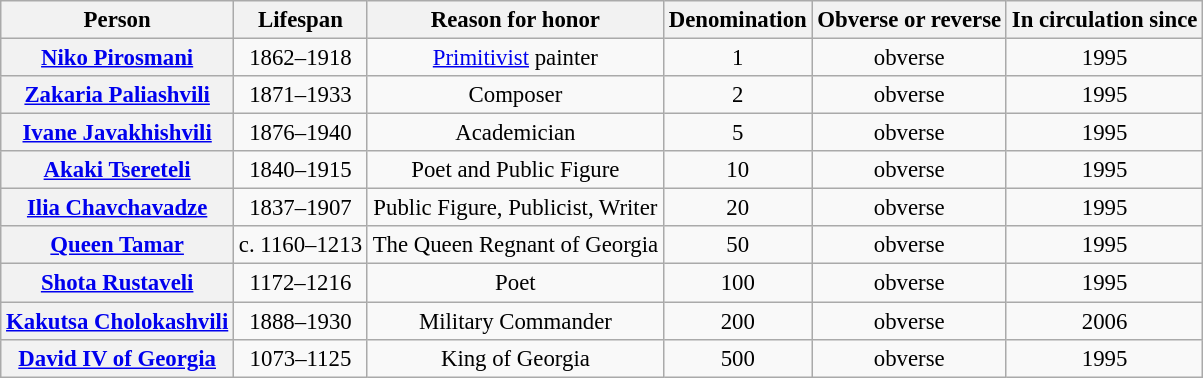<table class="wikitable" style="font-size: 95%; text-align:center;">
<tr>
<th>Person</th>
<th>Lifespan</th>
<th>Reason for honor</th>
<th>Denomination</th>
<th>Obverse or reverse</th>
<th>In circulation since</th>
</tr>
<tr>
<th><a href='#'>Niko Pirosmani</a></th>
<td>1862–1918</td>
<td><a href='#'>Primitivist</a> painter</td>
<td>1 </td>
<td>obverse</td>
<td>1995</td>
</tr>
<tr>
<th><a href='#'>Zakaria Paliashvili</a></th>
<td>1871–1933</td>
<td>Composer</td>
<td>2 </td>
<td>obverse</td>
<td>1995</td>
</tr>
<tr>
<th><a href='#'>Ivane Javakhishvili</a></th>
<td>1876–1940</td>
<td>Academician</td>
<td>5 </td>
<td>obverse</td>
<td>1995</td>
</tr>
<tr>
<th><a href='#'>Akaki Tsereteli</a></th>
<td>1840–1915</td>
<td>Poet and Public Figure</td>
<td>10 </td>
<td>obverse</td>
<td>1995</td>
</tr>
<tr>
<th><a href='#'>Ilia Chavchavadze</a></th>
<td>1837–1907</td>
<td>Public Figure, Publicist, Writer</td>
<td>20 </td>
<td>obverse</td>
<td>1995</td>
</tr>
<tr>
<th><a href='#'>Queen Tamar</a></th>
<td>c. 1160–1213</td>
<td>The Queen Regnant of Georgia</td>
<td>50 </td>
<td>obverse</td>
<td>1995</td>
</tr>
<tr>
<th><a href='#'>Shota Rustaveli</a></th>
<td>1172–1216</td>
<td>Poet</td>
<td>100 </td>
<td>obverse</td>
<td>1995</td>
</tr>
<tr>
<th><a href='#'>Kakutsa Cholokashvili</a></th>
<td>1888–1930</td>
<td>Military Commander</td>
<td>200 </td>
<td>obverse</td>
<td>2006</td>
</tr>
<tr>
<th><a href='#'>David IV of Georgia</a></th>
<td>1073–1125</td>
<td>King of Georgia</td>
<td>500 </td>
<td>obverse</td>
<td>1995</td>
</tr>
</table>
